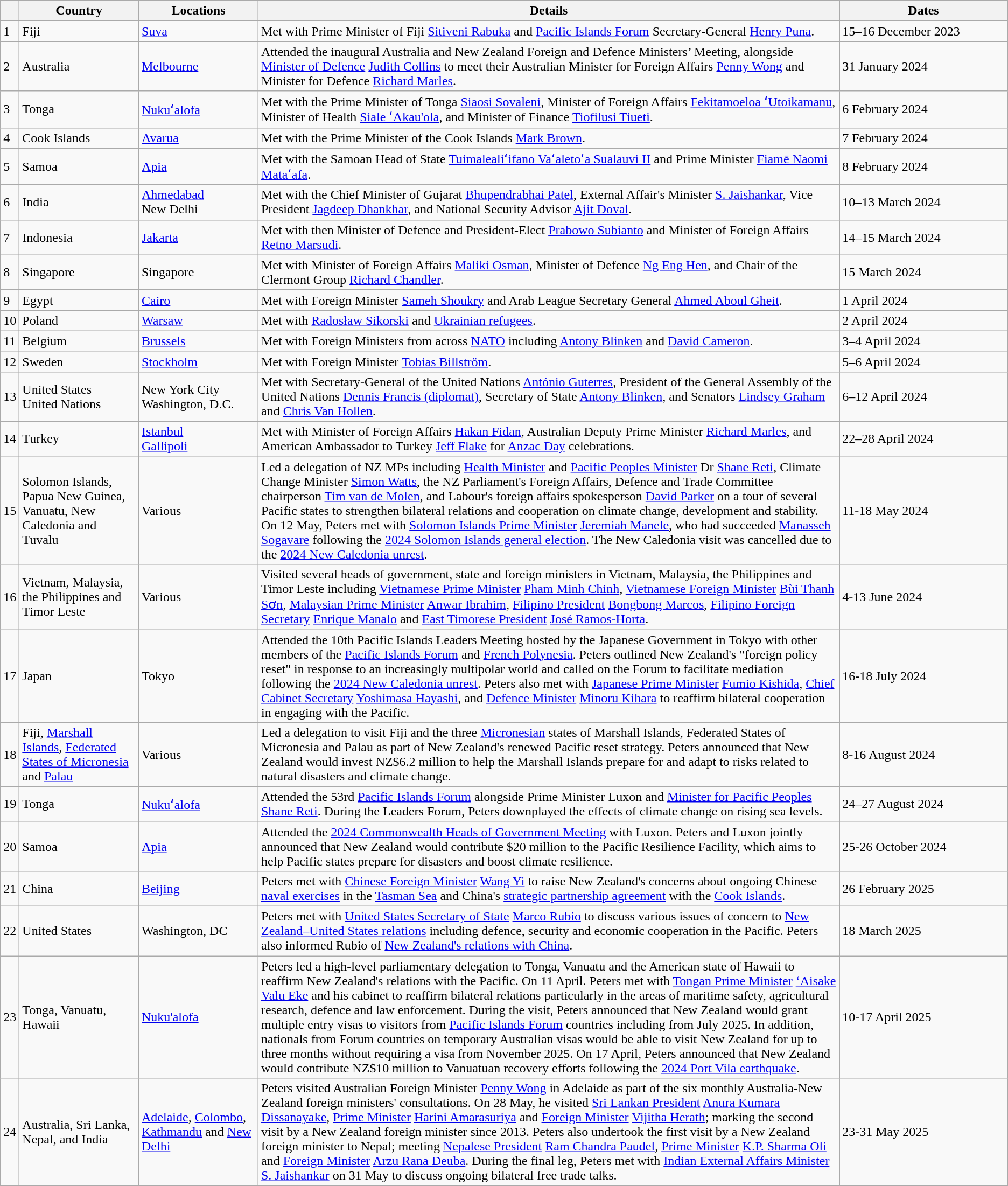<table class="wikitable sortable">
<tr>
<th></th>
<th style="width: 12%;">Country</th>
<th style="width: 12%;">Locations</th>
<th style="width: 59%;">Details</th>
<th style="width: 17%;">Dates</th>
</tr>
<tr>
<td>1</td>
<td>Fiji</td>
<td><a href='#'>Suva</a></td>
<td>Met with Prime Minister of Fiji <a href='#'>Sitiveni Rabuka</a> and <a href='#'>Pacific Islands Forum</a> Secretary-General <a href='#'>Henry Puna</a>.</td>
<td>15–16 December 2023</td>
</tr>
<tr>
<td>2</td>
<td>Australia</td>
<td><a href='#'>Melbourne</a></td>
<td>Attended the inaugural Australia and New Zealand Foreign and Defence Ministers’ Meeting, alongside <a href='#'>Minister of Defence</a> <a href='#'>Judith Collins</a> to meet their Australian Minister for Foreign Affairs <a href='#'>Penny Wong</a> and Minister for Defence <a href='#'>Richard Marles</a>.</td>
<td>31 January 2024</td>
</tr>
<tr>
<td>3</td>
<td>Tonga</td>
<td><a href='#'>Nukuʻalofa</a></td>
<td>Met with the Prime Minister of Tonga <a href='#'>Siaosi Sovaleni</a>, Minister of Foreign Affairs <a href='#'>Fekitamoeloa ʻUtoikamanu</a>, Minister of Health <a href='#'>Siale ʻAkau'ola</a>, and Minister of Finance <a href='#'>Tiofilusi Tiueti</a>.</td>
<td>6 February 2024</td>
</tr>
<tr>
<td>4</td>
<td>Cook Islands</td>
<td><a href='#'>Avarua</a></td>
<td>Met with the Prime Minister of the Cook Islands <a href='#'>Mark Brown</a>.</td>
<td>7 February 2024</td>
</tr>
<tr>
<td>5</td>
<td>Samoa</td>
<td><a href='#'>Apia</a></td>
<td>Met with the Samoan Head of State <a href='#'>Tuimalealiʻifano Vaʻaletoʻa Sualauvi II</a> and Prime Minister <a href='#'>Fiamē Naomi Mataʻafa</a>.</td>
<td>8 February 2024</td>
</tr>
<tr>
<td>6</td>
<td>India</td>
<td><a href='#'>Ahmedabad</a><br>New Delhi</td>
<td>Met with the Chief Minister of Gujarat <a href='#'>Bhupendrabhai Patel</a>, External Affair's Minister <a href='#'>S. Jaishankar</a>, Vice President <a href='#'>Jagdeep Dhankhar</a>, and National Security Advisor <a href='#'>Ajit Doval</a>.</td>
<td>10–13 March 2024</td>
</tr>
<tr>
<td>7</td>
<td>Indonesia</td>
<td><a href='#'>Jakarta</a></td>
<td>Met with then Minister of Defence and President-Elect <a href='#'>Prabowo Subianto</a> and Minister of Foreign Affairs <a href='#'>Retno Marsudi</a>.</td>
<td>14–15 March 2024</td>
</tr>
<tr>
<td>8</td>
<td>Singapore</td>
<td>Singapore</td>
<td>Met with Minister of Foreign Affairs <a href='#'>Maliki Osman</a>, Minister of Defence <a href='#'>Ng Eng Hen</a>, and Chair of the Clermont Group <a href='#'>Richard Chandler</a>.</td>
<td>15 March 2024</td>
</tr>
<tr>
<td>9</td>
<td>Egypt</td>
<td><a href='#'>Cairo</a></td>
<td>Met with Foreign Minister <a href='#'>Sameh Shoukry</a> and Arab League Secretary General <a href='#'>Ahmed Aboul Gheit</a>.</td>
<td>1 April 2024</td>
</tr>
<tr>
<td>10</td>
<td>Poland</td>
<td><a href='#'>Warsaw</a></td>
<td>Met with <a href='#'>Radosław Sikorski</a> and <a href='#'>Ukrainian refugees</a>.</td>
<td>2 April 2024</td>
</tr>
<tr>
<td>11</td>
<td>Belgium</td>
<td><a href='#'>Brussels</a></td>
<td>Met with Foreign Ministers from across <a href='#'>NATO</a> including <a href='#'>Antony Blinken</a> and <a href='#'>David Cameron</a>.</td>
<td>3–4 April 2024</td>
</tr>
<tr>
<td>12</td>
<td>Sweden</td>
<td><a href='#'>Stockholm</a></td>
<td>Met with Foreign Minister <a href='#'>Tobias Billström</a>.</td>
<td>5–6 April 2024</td>
</tr>
<tr>
<td>13</td>
<td>United States<br>United Nations</td>
<td>New York City<br>Washington, D.C.</td>
<td>Met with Secretary-General of the United Nations <a href='#'>António Guterres</a>, President of the General Assembly of the United Nations <a href='#'>Dennis Francis (diplomat)</a>, Secretary of State <a href='#'>Antony Blinken</a>, and Senators <a href='#'>Lindsey Graham</a> and <a href='#'>Chris Van Hollen</a>.</td>
<td>6–12 April 2024</td>
</tr>
<tr>
<td>14</td>
<td>Turkey</td>
<td><a href='#'>Istanbul</a><br><a href='#'>Gallipoli</a></td>
<td>Met with Minister of Foreign Affairs <a href='#'>Hakan Fidan</a>, Australian Deputy Prime Minister <a href='#'>Richard Marles</a>, and American Ambassador to Turkey <a href='#'>Jeff Flake</a> for <a href='#'>Anzac Day</a> celebrations.</td>
<td>22–28 April 2024</td>
</tr>
<tr>
<td>15</td>
<td>Solomon Islands, Papua New Guinea, Vanuatu, New Caledonia and Tuvalu</td>
<td>Various</td>
<td>Led a delegation of NZ MPs including <a href='#'>Health Minister</a> and <a href='#'>Pacific Peoples Minister</a> Dr <a href='#'>Shane Reti</a>, Climate Change Minister <a href='#'>Simon Watts</a>, the NZ Parliament's Foreign Affairs, Defence and Trade Committee chairperson <a href='#'>Tim van de Molen</a>, and Labour's foreign affairs spokesperson <a href='#'>David Parker</a> on a tour of several Pacific states to strengthen bilateral relations and cooperation on climate change, development and stability. On 12 May, Peters met with <a href='#'>Solomon Islands Prime Minister</a> <a href='#'>Jeremiah Manele</a>, who had succeeded <a href='#'>Manasseh Sogavare</a> following the <a href='#'>2024 Solomon Islands general election</a>. The New Caledonia visit was cancelled due to the <a href='#'>2024 New Caledonia unrest</a>.</td>
<td>11-18 May 2024</td>
</tr>
<tr>
<td>16</td>
<td>Vietnam, Malaysia, the Philippines and Timor Leste</td>
<td>Various</td>
<td>Visited several heads of government, state and foreign ministers in Vietnam, Malaysia, the Philippines and Timor Leste including <a href='#'>Vietnamese Prime Minister</a> <a href='#'>Pham Minh Chinh</a>, <a href='#'>Vietnamese Foreign Minister</a> <a href='#'>Bùi Thanh Sơn</a>, <a href='#'>Malaysian Prime Minister</a> <a href='#'>Anwar Ibrahim</a>, <a href='#'>Filipino President</a> <a href='#'>Bongbong Marcos</a>, <a href='#'>Filipino Foreign Secretary</a> <a href='#'>Enrique Manalo</a> and <a href='#'>East Timorese President</a> <a href='#'>José Ramos-Horta</a>.</td>
<td>4-13 June 2024</td>
</tr>
<tr>
<td>17</td>
<td>Japan</td>
<td>Tokyo</td>
<td>Attended the 10th Pacific Islands Leaders Meeting hosted by the Japanese Government in Tokyo with other members of the <a href='#'>Pacific Islands Forum</a> and <a href='#'>French Polynesia</a>. Peters outlined New Zealand's "foreign policy reset" in response to an increasingly multipolar world and called on the Forum to facilitate mediation following the <a href='#'>2024 New Caledonia unrest</a>. Peters also met with <a href='#'>Japanese Prime Minister</a> <a href='#'>Fumio Kishida</a>, <a href='#'>Chief Cabinet Secretary</a> <a href='#'>Yoshimasa Hayashi</a>, and <a href='#'>Defence Minister</a> <a href='#'>Minoru Kihara</a> to reaffirm bilateral cooperation in engaging with the Pacific.</td>
<td>16-18 July 2024</td>
</tr>
<tr>
<td>18</td>
<td>Fiji, <a href='#'>Marshall Islands</a>, <a href='#'>Federated States of Micronesia</a> and <a href='#'>Palau</a></td>
<td>Various</td>
<td>Led a delegation to visit Fiji and the three <a href='#'>Micronesian</a> states of Marshall Islands, Federated States of Micronesia and Palau as part of New Zealand's renewed Pacific reset strategy. Peters announced that New Zealand would invest NZ$6.2 million to help the Marshall Islands prepare for and adapt to risks related to natural disasters and climate change.</td>
<td>8-16 August 2024</td>
</tr>
<tr>
<td>19</td>
<td>Tonga</td>
<td><a href='#'>Nukuʻalofa</a></td>
<td>Attended the 53rd <a href='#'>Pacific Islands Forum</a> alongside Prime Minister Luxon and <a href='#'>Minister for Pacific Peoples</a> <a href='#'>Shane Reti</a>. During the Leaders Forum, Peters downplayed the effects of climate change on rising sea levels.</td>
<td>24–27 August 2024</td>
</tr>
<tr>
<td>20</td>
<td>Samoa</td>
<td><a href='#'>Apia</a></td>
<td>Attended the <a href='#'>2024 Commonwealth Heads of Government Meeting</a> with Luxon. Peters and Luxon jointly announced that New Zealand would contribute $20 million to the Pacific Resilience Facility, which aims to help Pacific states prepare for disasters and boost climate resilience.</td>
<td>25-26 October 2024</td>
</tr>
<tr>
<td>21</td>
<td>China</td>
<td><a href='#'>Beijing</a></td>
<td>Peters met with <a href='#'>Chinese Foreign Minister</a> <a href='#'>Wang Yi</a> to raise New Zealand's concerns about ongoing Chinese <a href='#'>naval exercises</a> in the <a href='#'>Tasman Sea</a> and China's <a href='#'>strategic partnership agreement</a> with the <a href='#'>Cook Islands</a>.</td>
<td>26 February 2025</td>
</tr>
<tr>
<td>22</td>
<td>United States</td>
<td>Washington, DC</td>
<td>Peters met with <a href='#'>United States Secretary of State</a> <a href='#'>Marco Rubio</a> to discuss various issues of concern to <a href='#'>New Zealand–United States relations</a> including defence, security and economic cooperation in the Pacific. Peters also informed Rubio of <a href='#'>New Zealand's relations with China</a>.</td>
<td>18 March 2025</td>
</tr>
<tr>
<td>23</td>
<td>Tonga, Vanuatu, Hawaii</td>
<td><a href='#'>Nuku'alofa</a></td>
<td>Peters led a high-level parliamentary delegation to Tonga, Vanuatu and the American state of Hawaii to reaffirm New Zealand's relations with the Pacific. On 11 April. Peters met with <a href='#'>Tongan Prime Minister</a> <a href='#'>‘Aisake Valu Eke</a> and his cabinet to reaffirm bilateral relations particularly in the areas of maritime safety, agricultural research, defence and law enforcement. During the visit, Peters announced that New Zealand would grant multiple entry visas to visitors from <a href='#'>Pacific Islands Forum</a> countries including from July 2025. In addition, nationals from Forum countries on temporary Australian visas would be able to visit New Zealand for up to three months without requiring a visa from November 2025. On 17 April, Peters announced that New Zealand would contribute NZ$10 million to Vanuatuan recovery efforts following the <a href='#'>2024 Port Vila earthquake</a>.</td>
<td>10-17 April 2025</td>
</tr>
<tr>
<td>24</td>
<td>Australia, Sri Lanka, Nepal, and India</td>
<td><a href='#'>Adelaide</a>, <a href='#'>Colombo</a>, <a href='#'>Kathmandu</a> and <a href='#'>New Delhi</a></td>
<td>Peters visited Australian Foreign Minister <a href='#'>Penny Wong</a> in Adelaide as part of the six monthly Australia-New Zealand foreign ministers' consultations. On 28 May, he visited <a href='#'>Sri Lankan President</a> <a href='#'>Anura Kumara Dissanayake</a>, <a href='#'>Prime Minister</a> <a href='#'>Harini Amarasuriya</a> and <a href='#'>Foreign Minister</a> <a href='#'>Vijitha Herath</a>; marking the second visit by a New Zealand foreign minister since 2013.  Peters also undertook the first visit by a New Zealand foreign minister to Nepal; meeting <a href='#'>Nepalese President</a> <a href='#'>Ram Chandra Paudel</a>, <a href='#'>Prime Minister</a> <a href='#'>K.P. Sharma Oli</a> and <a href='#'>Foreign Minister</a> <a href='#'>Arzu Rana Deuba</a>. During the final leg, Peters met with <a href='#'>Indian External Affairs Minister</a> <a href='#'>S. Jaishankar</a> on 31 May to discuss ongoing bilateral free trade talks.</td>
<td>23-31 May 2025</td>
</tr>
</table>
